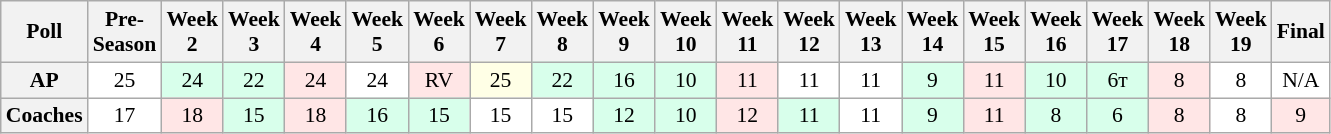<table class="wikitable" style="white-space:nowrap;font-size:90%">
<tr>
<th>Poll</th>
<th>Pre-<br>Season</th>
<th>Week<br>2</th>
<th>Week<br>3</th>
<th>Week<br>4</th>
<th>Week<br>5</th>
<th>Week<br>6</th>
<th>Week<br>7</th>
<th>Week<br>8</th>
<th>Week<br>9</th>
<th>Week<br>10</th>
<th>Week<br>11</th>
<th>Week<br>12</th>
<th>Week<br>13</th>
<th>Week<br>14</th>
<th>Week<br>15</th>
<th>Week<br>16</th>
<th>Week<br>17</th>
<th>Week<br>18</th>
<th>Week<br>19</th>
<th>Final</th>
</tr>
<tr style="text-align:center;">
<th>AP</th>
<td style="background:#FFF;">25</td>
<td style="background:#D8FFEB;">24</td>
<td style="background:#D8FFEB;">22</td>
<td style="background:#FFE6E6;">24</td>
<td style="background:#FFF;">24</td>
<td style="background:#FFE6E6;">RV</td>
<td style="background:#FFFFE6;">25</td>
<td style="background:#D8FFEB;">22</td>
<td style="background:#D8FFEB;">16</td>
<td style="background:#D8FFEB;">10</td>
<td style="background:#FFE6E6;">11</td>
<td style="background:#FFF;">11</td>
<td style="background:#FFF;">11</td>
<td style="background:#D8FFEB;">9</td>
<td style="background:#FFE6E6;">11</td>
<td style="background:#D8FFEB;">10</td>
<td style="background:#D8FFEB;">6т</td>
<td style="background:#FFE6E6;">8</td>
<td style="background:#FFF;">8</td>
<td style="background:#FFF;">N/A</td>
</tr>
<tr style="text-align:center;">
<th>Coaches</th>
<td style="background:#FFF;">17</td>
<td style="background:#FFE6E6;">18</td>
<td style="background:#D8FFEB;">15</td>
<td style="background:#FFE6E6;">18</td>
<td style="background:#D8FFEB;">16</td>
<td style="background:#D8FFEB;">15</td>
<td style="background:#FFF;">15</td>
<td style="background:#FFF;">15</td>
<td style="background:#D8FFEB;">12</td>
<td style="background:#D8FFEB;">10</td>
<td style="background:#FFE6E6;">12</td>
<td style="background:#D8FFEB;">11</td>
<td style="background:#FFF;">11</td>
<td style="background:#D8FFEB;">9</td>
<td style="background:#FFE6E6;">11</td>
<td style="background:#D8FFEB;">8</td>
<td style="background:#D8FFEB;">6</td>
<td style="background:#FFE6E6;">8</td>
<td style="background:#FFF;">8</td>
<td style="background:#FFE6E6;">9</td>
</tr>
</table>
